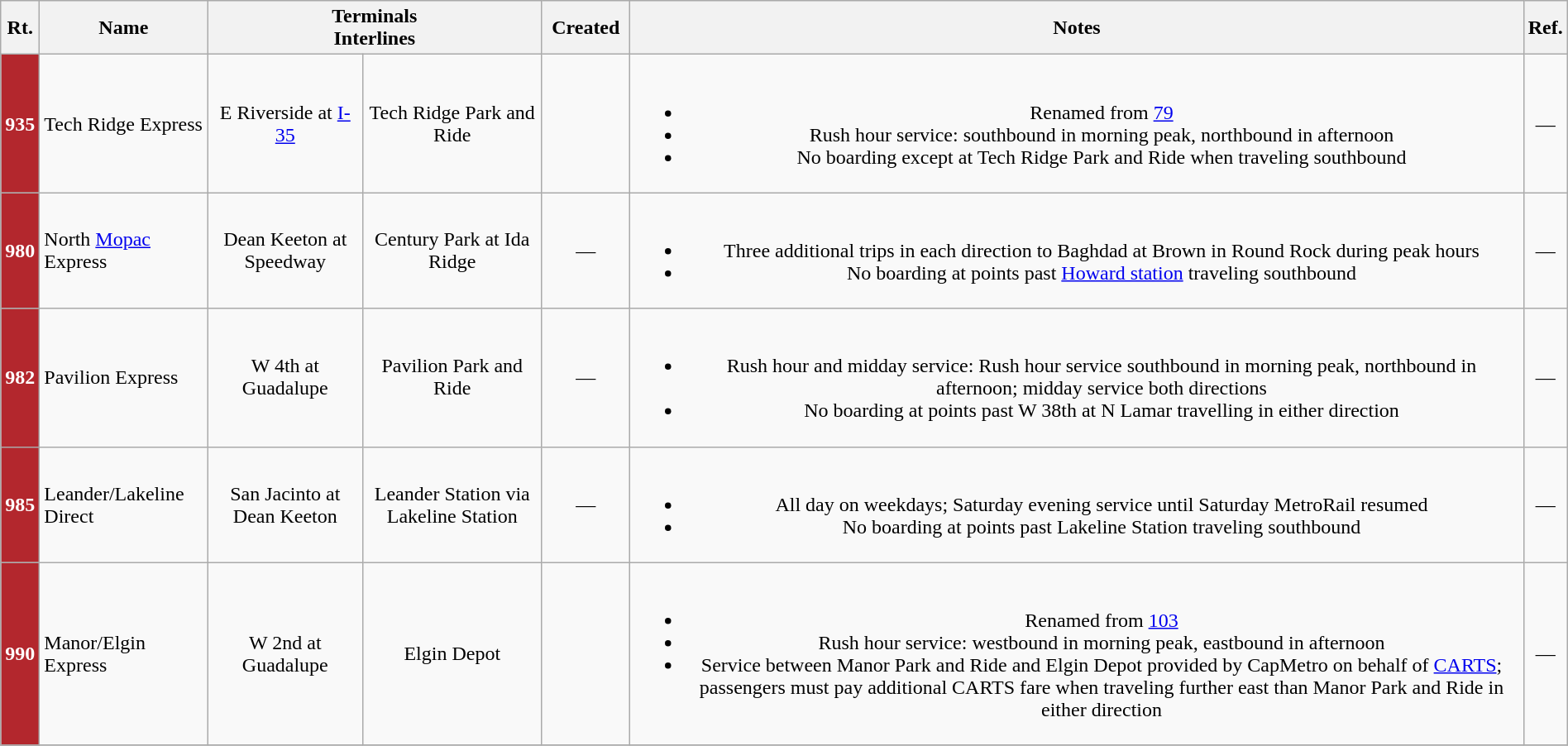<table class="wikitable sortable" style="text-align: center; width:100%;">
<tr>
<th scope="col" style="width: 1.5em;">Rt.</th>
<th scope="col" style="width: 8em;">Name</th>
<th colspan=2 class="unsortable">Terminals<br>Interlines</th>
<th scope="col" style="width: 4em;">Created</th>
<th class="unsortable">Notes</th>
<th scope="col" style="width: 1em;" class="unsortable">Ref.</th>
</tr>
<tr>
<th style="background: #B3272D; color:#FFFFFF;">935</th>
<td align="left">Tech Ridge Express</td>
<td>E Riverside at <a href='#'>I-35</a></td>
<td>Tech Ridge Park and Ride<br></td>
<td></td>
<td><br><ul><li>Renamed from <a href='#'>79</a></li><li>Rush hour service: southbound in morning peak, northbound in afternoon</li><li>No boarding except at Tech Ridge Park and Ride when traveling southbound</li></ul></td>
<td>—</td>
</tr>
<tr>
<th style="background: #B3272D; color:#FFFFFF;">980</th>
<td align="left">North <a href='#'>Mopac</a> Express</td>
<td>Dean Keeton at Speedway</td>
<td>Century Park at Ida Ridge</td>
<td>—</td>
<td><br><ul><li>Three additional trips in each direction to Baghdad at Brown in Round Rock during peak hours</li><li>No boarding at points past <a href='#'>Howard station</a> traveling southbound</li></ul></td>
<td>—</td>
</tr>
<tr>
<th style="background: #B3272D; color:#FFFFFF;">982</th>
<td align="left">Pavilion Express</td>
<td>W 4th at Guadalupe</td>
<td>Pavilion Park and Ride</td>
<td>—</td>
<td><br><ul><li>Rush hour and midday service:  Rush hour service southbound in morning peak, northbound in afternoon; midday service both directions</li><li>No boarding at points past W 38th at N Lamar travelling in either direction</li></ul></td>
<td>—</td>
</tr>
<tr>
<th style="background: #B3272D; color:#FFFFFF;">985</th>
<td align="left">Leander/Lakeline Direct</td>
<td>San Jacinto at Dean Keeton</td>
<td>Leander Station via Lakeline Station</td>
<td>—</td>
<td><br><ul><li>All day on weekdays; Saturday evening service until Saturday MetroRail resumed</li><li>No boarding at points past Lakeline Station traveling southbound</li></ul></td>
<td>—</td>
</tr>
<tr>
<th style="background: #B3272D; color:#FFFFFF;">990</th>
<td align="left">Manor/Elgin Express</td>
<td>W 2nd at Guadalupe</td>
<td>Elgin Depot</td>
<td></td>
<td><br><ul><li>Renamed from <a href='#'>103</a></li><li>Rush hour service: westbound in morning peak, eastbound in afternoon</li><li>Service between Manor Park and Ride and Elgin Depot provided by CapMetro on behalf of <a href='#'>CARTS</a>; passengers must pay additional CARTS fare when traveling further east than Manor Park and Ride in either direction</li></ul></td>
<td>—</td>
</tr>
<tr>
</tr>
</table>
